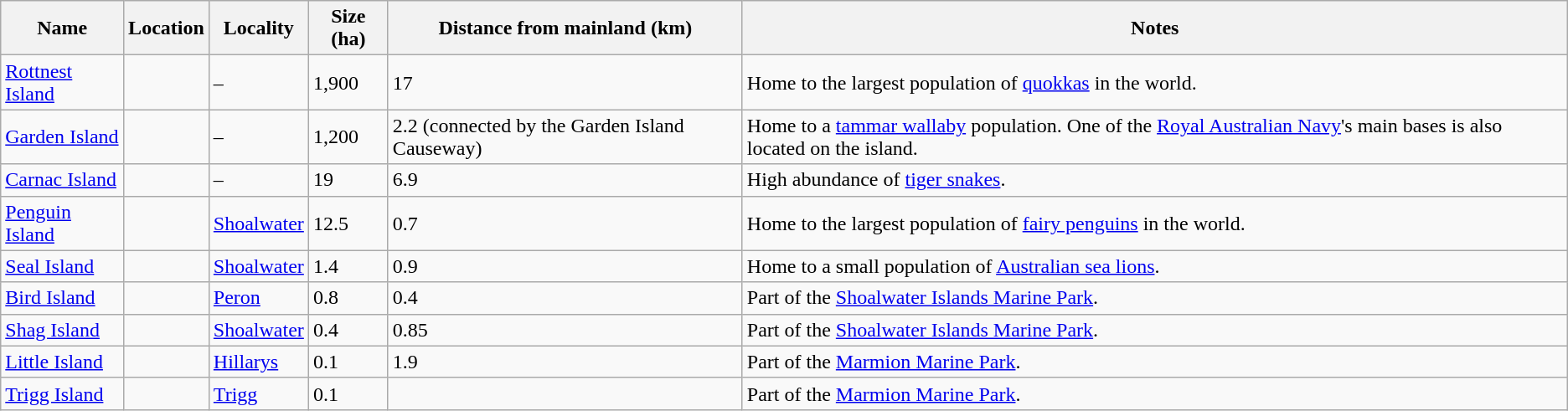<table class="wikitable sortable">
<tr>
<th>Name</th>
<th>Location</th>
<th>Locality</th>
<th>Size (ha)</th>
<th>Distance from mainland (km)</th>
<th>Notes</th>
</tr>
<tr>
<td><a href='#'>Rottnest Island</a></td>
<td></td>
<td>–</td>
<td>1,900</td>
<td>17</td>
<td>Home to the largest population of <a href='#'>quokkas</a> in the world.</td>
</tr>
<tr>
<td><a href='#'>Garden Island</a></td>
<td></td>
<td>–</td>
<td>1,200</td>
<td>2.2 (connected by the Garden Island Causeway)</td>
<td>Home to a <a href='#'>tammar wallaby</a> population. One of the <a href='#'>Royal Australian Navy</a>'s main bases is also located on the island.</td>
</tr>
<tr>
<td><a href='#'>Carnac Island</a></td>
<td></td>
<td>–</td>
<td>19</td>
<td>6.9</td>
<td>High abundance of <a href='#'>tiger snakes</a>.</td>
</tr>
<tr>
<td><a href='#'>Penguin Island</a></td>
<td></td>
<td><a href='#'>Shoalwater</a></td>
<td>12.5</td>
<td>0.7</td>
<td>Home to the largest population of <a href='#'>fairy penguins</a> in the world.</td>
</tr>
<tr>
<td><a href='#'>Seal Island</a></td>
<td></td>
<td><a href='#'>Shoalwater</a></td>
<td>1.4</td>
<td>0.9</td>
<td>Home to a small population of <a href='#'>Australian sea lions</a>.</td>
</tr>
<tr>
<td><a href='#'>Bird Island</a></td>
<td></td>
<td><a href='#'>Peron</a></td>
<td>0.8</td>
<td>0.4</td>
<td>Part of the <a href='#'>Shoalwater Islands Marine Park</a>.</td>
</tr>
<tr>
<td><a href='#'>Shag Island</a></td>
<td></td>
<td><a href='#'>Shoalwater</a></td>
<td>0.4</td>
<td>0.85</td>
<td>Part of the <a href='#'>Shoalwater Islands Marine Park</a>.</td>
</tr>
<tr>
<td><a href='#'>Little Island</a></td>
<td></td>
<td><a href='#'>Hillarys</a></td>
<td>0.1</td>
<td>1.9</td>
<td>Part of the <a href='#'>Marmion Marine Park</a>.</td>
</tr>
<tr>
<td><a href='#'>Trigg Island</a></td>
<td></td>
<td><a href='#'>Trigg</a></td>
<td>0.1</td>
<td></td>
<td>Part of the <a href='#'>Marmion Marine Park</a>.</td>
</tr>
</table>
